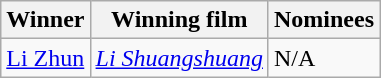<table class="wikitable">
<tr>
<th>Winner</th>
<th>Winning film</th>
<th>Nominees</th>
</tr>
<tr>
<td><a href='#'>Li Zhun</a></td>
<td><em><a href='#'>Li Shuangshuang</a></em></td>
<td>N/A</td>
</tr>
</table>
